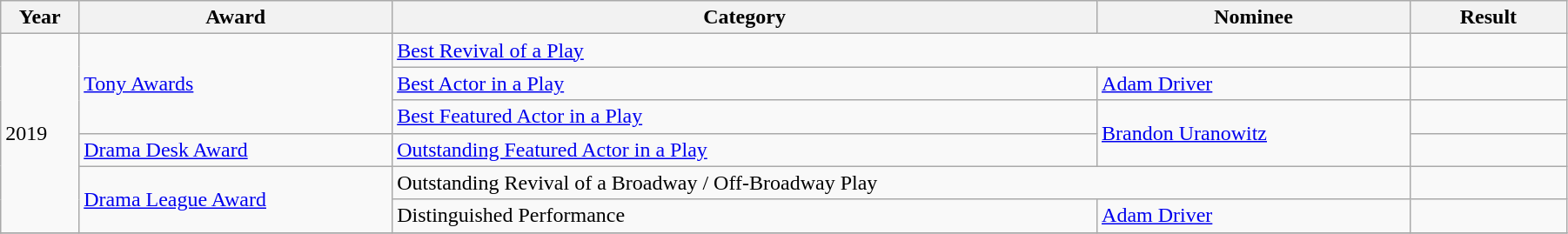<table class="wikitable" style="width:95%;">
<tr>
<th style="width:5%;">Year</th>
<th style="width:20%;">Award</th>
<th style="width:45%;">Category</th>
<th style="width:20%;">Nominee</th>
<th style="width:10%;">Result</th>
</tr>
<tr>
<td rowspan="6">2019</td>
<td rowspan=3><a href='#'>Tony Awards</a></td>
<td colspan=2><a href='#'>Best Revival of a Play</a></td>
<td></td>
</tr>
<tr>
<td><a href='#'>Best Actor in a Play</a></td>
<td><a href='#'>Adam Driver</a></td>
<td></td>
</tr>
<tr>
<td><a href='#'>Best Featured Actor in a Play</a></td>
<td rowspan=2><a href='#'>Brandon Uranowitz</a></td>
<td></td>
</tr>
<tr>
<td><a href='#'>Drama Desk Award</a></td>
<td><a href='#'>Outstanding Featured Actor in a Play</a></td>
<td></td>
</tr>
<tr>
<td rowspan=2><a href='#'>Drama League Award</a></td>
<td colspan=2>Outstanding Revival of a Broadway / Off-Broadway Play</td>
<td></td>
</tr>
<tr>
<td>Distinguished Performance</td>
<td><a href='#'>Adam Driver</a></td>
<td></td>
</tr>
<tr>
</tr>
</table>
